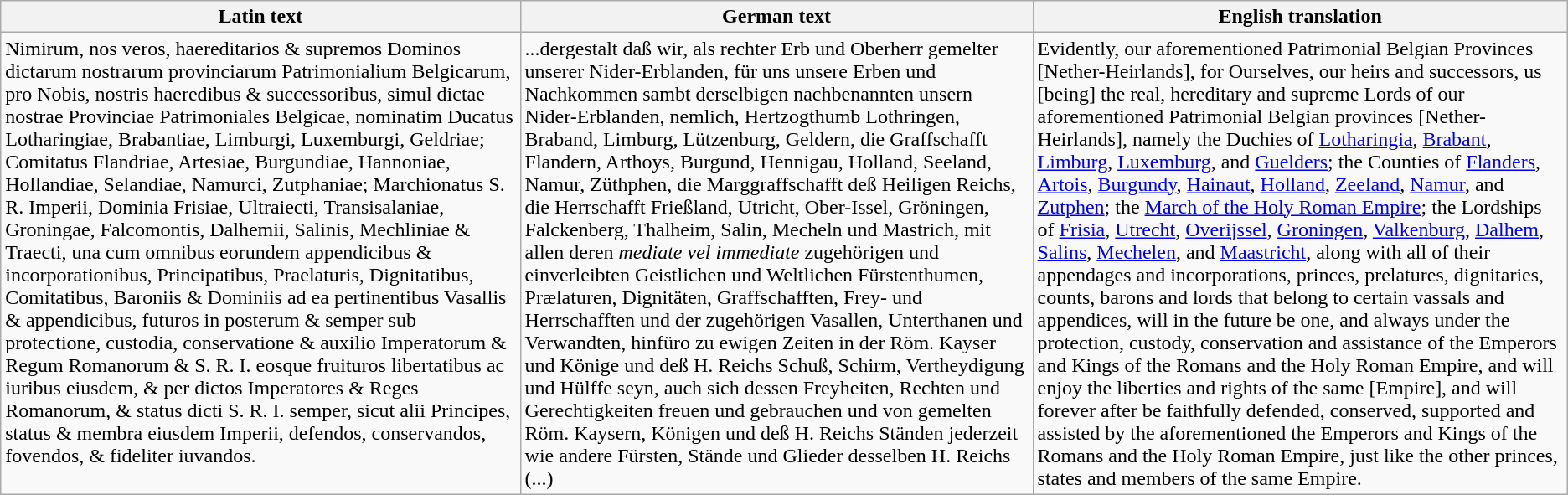<table class="wikitable">
<tr>
<th>Latin text</th>
<th>German text</th>
<th>English translation</th>
</tr>
<tr valign="top">
<td>Nimirum, nos veros, haereditarios & supremos Dominos dictarum nostrarum provinciarum Patrimonialium Belgicarum, pro Nobis, nostris haeredibus & successoribus, simul dictae nostrae Provinciae Patrimoniales Belgicae, nominatim Ducatus Lotharingiae, Brabantiae, Limburgi, Luxemburgi, Geldriae; Comitatus Flandriae, Artesiae, Burgundiae, Hannoniae, Hollandiae, Selandiae, Namurci, Zutphaniae; Marchionatus S. R. Imperii, Dominia Frisiae, Ultraiecti, Transisalaniae, Groningae, Falcomontis, Dalhemii, Salinis, Mechliniae & Traecti, una cum omnibus eorundem appendicibus & incorporationibus, Principatibus, Praelaturis, Dignitatibus, Comitatibus, Baroniis & Dominiis ad ea pertinentibus Vasallis & appendicibus, futuros in posterum & semper sub protectione, custodia, conservatione & auxilio Imperatorum & Regum Romanorum & S. R. I. eosque fruituros libertatibus ac iuribus eiusdem, & per dictos Imperatores & Reges Romanorum, & status dicti S. R. I. semper, sicut alii Principes, status & membra eiusdem Imperii, defendos, conservandos, fovendos, & fideliter iuvandos.</td>
<td>...dergestalt daß wir, als rechter Erb und Oberherr gemelter unserer Nider-Erblanden, für uns unsere Erben und Nachkommen sambt derselbigen nachbenannten unsern Nider-Erblanden, nemlich, Hertzogthumb Lothringen, Braband, Limburg, Lützenburg, Geldern, die Graffschafft Flandern, Arthoys, Burgund, Hennigau, Holland, Seeland, Namur, Züthphen, die Marggraffschafft deß Heiligen Reichs, die Herrschafft Frießland, Utricht, Ober-Issel, Gröningen, Falckenberg, Thalheim, Salin, Mecheln und Mastrich, mit allen deren <em>mediate vel immediate</em> zugehörigen und einverleibten Geistlichen und Weltlichen Fürstenthumen, Prælaturen, Dignitäten, Graffschafften, Frey- und Herrschafften und der zugehörigen Vasallen, Unterthanen und Verwandten, hinfüro zu ewigen Zeiten in der Röm. Kayser und Könige und deß H. Reichs Schuß, Schirm, Vertheydigung und Hülffe seyn, auch sich dessen Freyheiten, Rechten und Gerechtigkeiten freuen und gebrauchen und von gemelten Röm. Kaysern, Königen und deß H. Reichs Ständen jederzeit wie andere Fürsten, Stände und Glieder desselben H. Reichs (...)</td>
<td>Evidently, our aforementioned Patrimonial Belgian Provinces [Nether-Heirlands], for Ourselves, our heirs and successors, us [being] the real, hereditary and supreme Lords of our aforementioned Patrimonial Belgian provinces [Nether-Heirlands], namely the Duchies of <a href='#'>Lotharingia</a>, <a href='#'>Brabant</a>, <a href='#'>Limburg</a>, <a href='#'>Luxemburg</a>, and <a href='#'>Guelders</a>; the Counties of <a href='#'>Flanders</a>, <a href='#'>Artois</a>, <a href='#'>Burgundy</a>, <a href='#'>Hainaut</a>, <a href='#'>Holland</a>, <a href='#'>Zeeland</a>, <a href='#'>Namur</a>, and <a href='#'>Zutphen</a>; the <a href='#'>March of the Holy Roman Empire</a>; the Lordships of <a href='#'>Frisia</a>, <a href='#'>Utrecht</a>, <a href='#'>Overijssel</a>, <a href='#'>Groningen</a>, <a href='#'>Valkenburg</a>, <a href='#'>Dalhem</a>, <a href='#'>Salins</a>, <a href='#'>Mechelen</a>, and <a href='#'>Maastricht</a>, along with all of their appendages and incorporations, princes, prelatures, dignitaries, counts, barons and lords that belong to certain vassals and appendices, will in the future be one, and always under the protection, custody, conservation and assistance of the Emperors and Kings of the Romans and the Holy Roman Empire, and will enjoy the liberties and rights of the same [Empire], and will forever after be faithfully defended, conserved, supported and assisted by the aforementioned the Emperors and Kings of the Romans and the Holy Roman Empire, just like the other princes, states and members of the same Empire.</td>
</tr>
</table>
